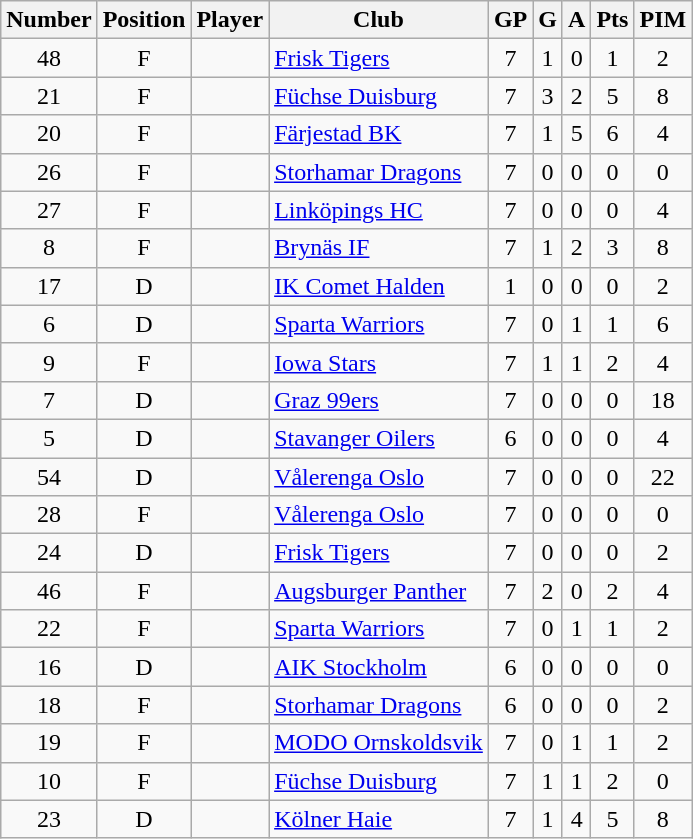<table class="wikitable sortable" style="text-align: center;">
<tr>
<th>Number</th>
<th>Position</th>
<th>Player</th>
<th>Club</th>
<th>GP</th>
<th>G</th>
<th>A</th>
<th>Pts</th>
<th>PIM</th>
</tr>
<tr>
<td>48</td>
<td>F</td>
<td align="left"></td>
<td align="left"><a href='#'>Frisk Tigers</a></td>
<td>7</td>
<td>1</td>
<td>0</td>
<td>1</td>
<td>2</td>
</tr>
<tr>
<td>21</td>
<td>F</td>
<td align="left"></td>
<td align="left"><a href='#'>Füchse Duisburg</a></td>
<td>7</td>
<td>3</td>
<td>2</td>
<td>5</td>
<td>8</td>
</tr>
<tr>
<td>20</td>
<td>F</td>
<td align="left"></td>
<td align="left"><a href='#'>Färjestad BK</a></td>
<td>7</td>
<td>1</td>
<td>5</td>
<td>6</td>
<td>4</td>
</tr>
<tr>
<td>26</td>
<td>F</td>
<td align="left"></td>
<td align="left"><a href='#'>Storhamar Dragons</a></td>
<td>7</td>
<td>0</td>
<td>0</td>
<td>0</td>
<td>0</td>
</tr>
<tr>
<td>27</td>
<td>F</td>
<td align="left"></td>
<td align="left"><a href='#'>Linköpings HC</a></td>
<td>7</td>
<td>0</td>
<td>0</td>
<td>0</td>
<td>4</td>
</tr>
<tr>
<td>8</td>
<td>F</td>
<td align="left"></td>
<td align="left"><a href='#'>Brynäs IF</a></td>
<td>7</td>
<td>1</td>
<td>2</td>
<td>3</td>
<td>8</td>
</tr>
<tr>
<td>17</td>
<td>D</td>
<td align="left"></td>
<td align="left"><a href='#'>IK Comet Halden</a></td>
<td>1</td>
<td>0</td>
<td>0</td>
<td>0</td>
<td>2</td>
</tr>
<tr>
<td>6</td>
<td>D</td>
<td align="left"></td>
<td align="left"><a href='#'>Sparta Warriors</a></td>
<td>7</td>
<td>0</td>
<td>1</td>
<td>1</td>
<td>6</td>
</tr>
<tr>
<td>9</td>
<td>F</td>
<td align="left"></td>
<td align="left"><a href='#'>Iowa Stars</a></td>
<td>7</td>
<td>1</td>
<td>1</td>
<td>2</td>
<td>4</td>
</tr>
<tr>
<td>7</td>
<td>D</td>
<td align="left"></td>
<td align="left"><a href='#'>Graz 99ers</a></td>
<td>7</td>
<td>0</td>
<td>0</td>
<td>0</td>
<td>18</td>
</tr>
<tr>
<td>5</td>
<td>D</td>
<td align="left"></td>
<td align="left"><a href='#'>Stavanger Oilers</a></td>
<td>6</td>
<td>0</td>
<td>0</td>
<td>0</td>
<td>4</td>
</tr>
<tr>
<td>54</td>
<td>D</td>
<td align="left"></td>
<td align="left"><a href='#'>Vålerenga Oslo</a></td>
<td>7</td>
<td>0</td>
<td>0</td>
<td>0</td>
<td>22</td>
</tr>
<tr>
<td>28</td>
<td>F</td>
<td align="left"></td>
<td align="left"><a href='#'>Vålerenga Oslo</a></td>
<td>7</td>
<td>0</td>
<td>0</td>
<td>0</td>
<td>0</td>
</tr>
<tr>
<td>24</td>
<td>D</td>
<td align="left"></td>
<td align="left"><a href='#'>Frisk Tigers</a></td>
<td>7</td>
<td>0</td>
<td>0</td>
<td>0</td>
<td>2</td>
</tr>
<tr>
<td>46</td>
<td>F</td>
<td align="left"></td>
<td align="left"><a href='#'>Augsburger Panther</a></td>
<td>7</td>
<td>2</td>
<td>0</td>
<td>2</td>
<td>4</td>
</tr>
<tr>
<td>22</td>
<td>F</td>
<td align="left"></td>
<td align="left"><a href='#'>Sparta Warriors</a></td>
<td>7</td>
<td>0</td>
<td>1</td>
<td>1</td>
<td>2</td>
</tr>
<tr>
<td>16</td>
<td>D</td>
<td align="left"></td>
<td align="left"><a href='#'>AIK Stockholm</a></td>
<td>6</td>
<td>0</td>
<td>0</td>
<td>0</td>
<td>0</td>
</tr>
<tr>
<td>18</td>
<td>F</td>
<td align="left"></td>
<td align="left"><a href='#'>Storhamar Dragons</a></td>
<td>6</td>
<td>0</td>
<td>0</td>
<td>0</td>
<td>2</td>
</tr>
<tr>
<td>19</td>
<td>F</td>
<td align="left"></td>
<td align="left"><a href='#'>MODO Ornskoldsvik</a></td>
<td>7</td>
<td>0</td>
<td>1</td>
<td>1</td>
<td>2</td>
</tr>
<tr>
<td>10</td>
<td>F</td>
<td align="left"></td>
<td align="left"><a href='#'>Füchse Duisburg</a></td>
<td>7</td>
<td>1</td>
<td>1</td>
<td>2</td>
<td>0</td>
</tr>
<tr>
<td>23</td>
<td>D</td>
<td align="left"></td>
<td align="left"><a href='#'>Kölner Haie</a></td>
<td>7</td>
<td>1</td>
<td>4</td>
<td>5</td>
<td>8</td>
</tr>
</table>
